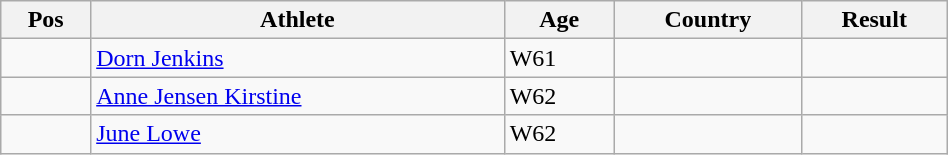<table class="wikitable"  style="text-align:center; width:50%;">
<tr>
<th>Pos</th>
<th>Athlete</th>
<th>Age</th>
<th>Country</th>
<th>Result</th>
</tr>
<tr>
<td align=center></td>
<td align=left><a href='#'>Dorn Jenkins</a></td>
<td align=left>W61</td>
<td align=left></td>
<td></td>
</tr>
<tr>
<td align=center></td>
<td align=left><a href='#'>Anne Jensen Kirstine</a></td>
<td align=left>W62</td>
<td align=left></td>
<td></td>
</tr>
<tr>
<td align=center></td>
<td align=left><a href='#'>June Lowe</a></td>
<td align=left>W62</td>
<td align=left></td>
<td></td>
</tr>
</table>
